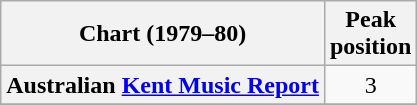<table class="wikitable sortable plainrowheaders" style="text-align:center">
<tr>
<th>Chart (1979–80)</th>
<th>Peak<br>position</th>
</tr>
<tr>
<th scope="row">Australian <a href='#'>Kent Music Report</a></th>
<td>3</td>
</tr>
<tr>
</tr>
</table>
